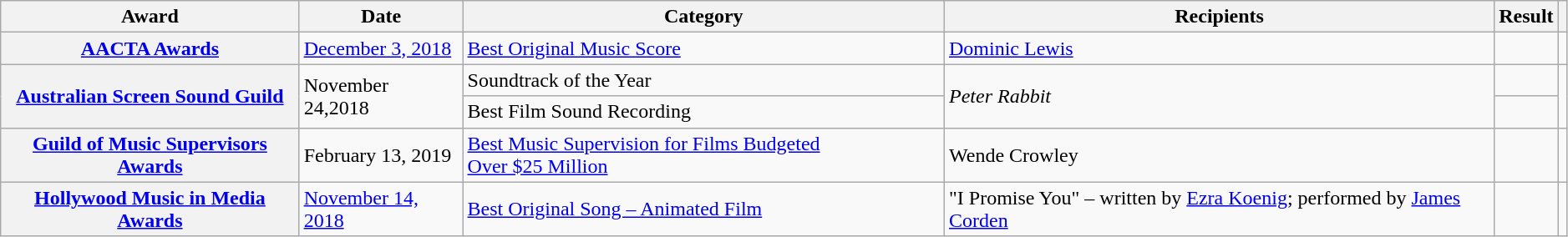<table class="wikitable plainrowheaders" style="width:99%;">
<tr>
<th scope="col">Award</th>
<th scope="col">Date</th>
<th scope="col">Category</th>
<th scope="col">Recipients</th>
<th scope="col">Result</th>
<th scope="col"></th>
</tr>
<tr>
<th scope="row"><a href='#'>AACTA Awards</a></th>
<td><a href='#'>December 3, 2018</a></td>
<td><a href='#'>Best Original Music Score</a></td>
<td><a href='#'>Dominic Lewis</a></td>
<td></td>
<td style="text-align:center;"><br></td>
</tr>
<tr>
<th scope="row" rowspan="2"><a href='#'>Australian Screen Sound Guild</a></th>
<td rowspan="2">November 24,2018</td>
<td>Soundtrack of the Year</td>
<td rowspan="2"><em>Peter Rabbit</em></td>
<td></td>
<td rowspan="2" style="text-align:center;"></td>
</tr>
<tr>
<td>Best Film Sound Recording</td>
<td></td>
</tr>
<tr>
<th scope="row"><a href='#'>Guild of Music Supervisors Awards</a></th>
<td>February 13, 2019</td>
<td><a href='#'>Best Music Supervision for Films Budgeted Over $25 Million</a></td>
<td>Wende Crowley</td>
<td></td>
<td style="text-align:center;"></td>
</tr>
<tr>
<th scope="row"><a href='#'>Hollywood Music in Media Awards</a></th>
<td><a href='#'>November 14, 2018</a></td>
<td><a href='#'>Best Original Song – Animated Film</a></td>
<td>"I Promise You" – written by <a href='#'>Ezra Koenig</a>; performed by <a href='#'>James Corden</a></td>
<td></td>
<td style="text-align:center;"><br></td>
</tr>
</table>
